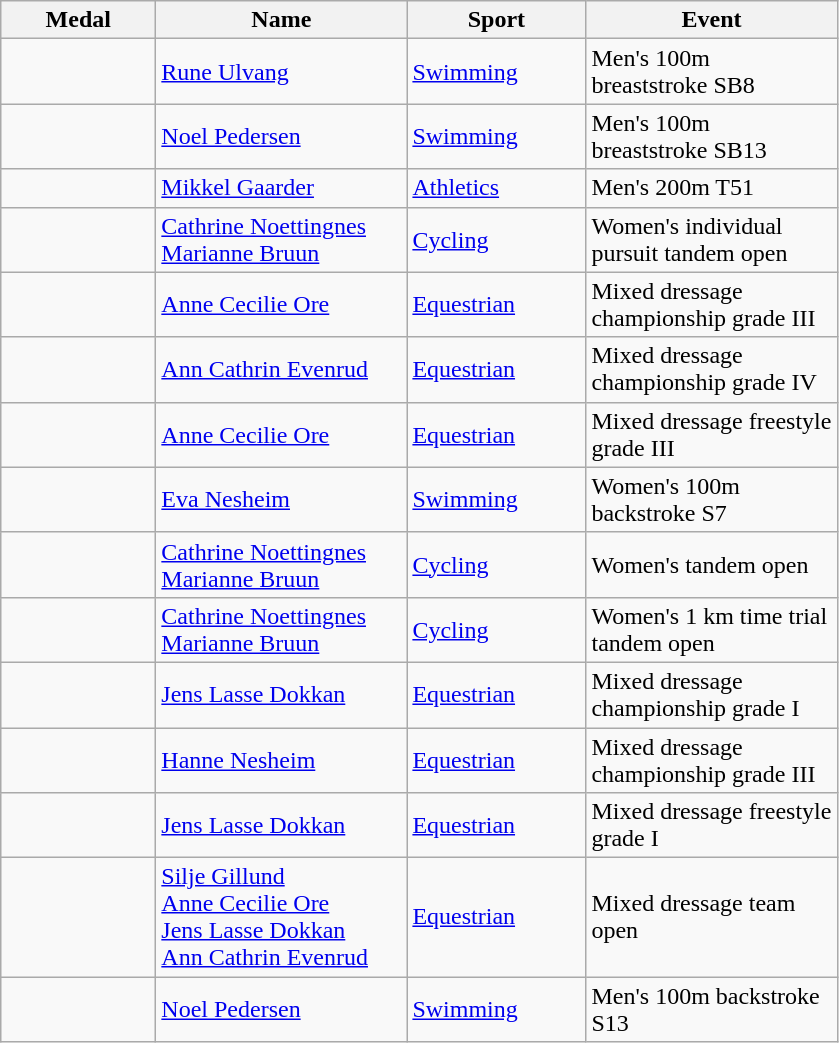<table class="wikitable">
<tr>
<th style="width:6em">Medal</th>
<th style="width:10em">Name</th>
<th style="width:7em">Sport</th>
<th style="width:10em">Event</th>
</tr>
<tr>
<td></td>
<td><a href='#'>Rune Ulvang</a></td>
<td><a href='#'>Swimming</a></td>
<td>Men's 100m breaststroke SB8</td>
</tr>
<tr>
<td></td>
<td><a href='#'>Noel Pedersen</a></td>
<td><a href='#'>Swimming</a></td>
<td>Men's 100m breaststroke SB13</td>
</tr>
<tr>
<td></td>
<td><a href='#'>Mikkel Gaarder</a></td>
<td><a href='#'>Athletics</a></td>
<td>Men's 200m T51</td>
</tr>
<tr>
<td></td>
<td><a href='#'>Cathrine Noettingnes</a><br> <a href='#'>Marianne Bruun</a></td>
<td><a href='#'>Cycling</a></td>
<td>Women's individual pursuit tandem open</td>
</tr>
<tr>
<td></td>
<td><a href='#'>Anne Cecilie Ore</a></td>
<td><a href='#'>Equestrian</a></td>
<td>Mixed dressage championship grade III</td>
</tr>
<tr>
<td></td>
<td><a href='#'>Ann Cathrin Evenrud</a></td>
<td><a href='#'>Equestrian</a></td>
<td>Mixed dressage championship grade IV</td>
</tr>
<tr>
<td></td>
<td><a href='#'>Anne Cecilie Ore</a></td>
<td><a href='#'>Equestrian</a></td>
<td>Mixed dressage freestyle grade III</td>
</tr>
<tr>
<td></td>
<td><a href='#'>Eva Nesheim</a></td>
<td><a href='#'>Swimming</a></td>
<td>Women's 100m backstroke S7</td>
</tr>
<tr>
<td></td>
<td><a href='#'>Cathrine Noettingnes</a><br> <a href='#'>Marianne Bruun</a></td>
<td><a href='#'>Cycling</a></td>
<td>Women's tandem open</td>
</tr>
<tr>
<td></td>
<td><a href='#'>Cathrine Noettingnes</a><br> <a href='#'>Marianne Bruun</a></td>
<td><a href='#'>Cycling</a></td>
<td>Women's 1 km time trial tandem open</td>
</tr>
<tr>
<td></td>
<td><a href='#'>Jens Lasse Dokkan</a></td>
<td><a href='#'>Equestrian</a></td>
<td>Mixed dressage championship grade I</td>
</tr>
<tr>
<td></td>
<td><a href='#'>Hanne Nesheim</a></td>
<td><a href='#'>Equestrian</a></td>
<td>Mixed dressage championship grade III</td>
</tr>
<tr>
<td></td>
<td><a href='#'>Jens Lasse Dokkan</a></td>
<td><a href='#'>Equestrian</a></td>
<td>Mixed dressage freestyle grade I</td>
</tr>
<tr>
<td></td>
<td><a href='#'>Silje Gillund</a><br> <a href='#'>Anne Cecilie Ore</a><br> <a href='#'>Jens Lasse Dokkan</a><br> <a href='#'>Ann Cathrin Evenrud</a></td>
<td><a href='#'>Equestrian</a></td>
<td>Mixed dressage team open</td>
</tr>
<tr>
<td></td>
<td><a href='#'>Noel Pedersen</a></td>
<td><a href='#'>Swimming</a></td>
<td>Men's 100m backstroke S13</td>
</tr>
</table>
